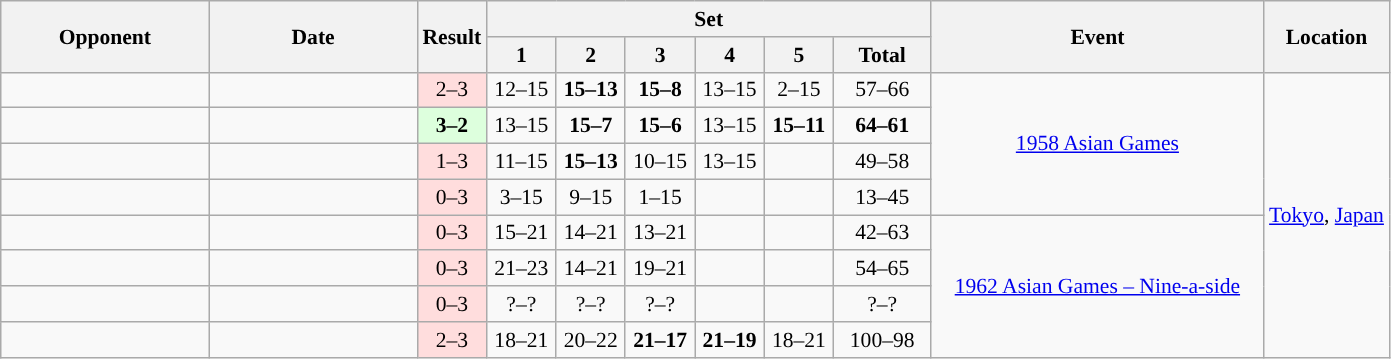<table class="wikitable" style="font-size: 90%">
<tr>
<th rowspan=2 width=15%>Opponent</th>
<th rowspan=2 width=15%>Date</th>
<th rowspan=2 width=5%>Result</th>
<th colspan=6>Set</th>
<th rowspan=2 width=24%>Event</th>
<th rowspan=2 width=16%>Location</th>
</tr>
<tr>
<th width=5%>1</th>
<th width=5%>2</th>
<th width=5%>3</th>
<th width=5%>4</th>
<th width=5%>5</th>
<th width=7%>Total</th>
</tr>
<tr style="text-align:center;">
<td style="text-align:left;"></td>
<td></td>
<td style="background:#ffdddd;">2–3</td>
<td>12–15</td>
<td><strong>15–13</strong></td>
<td><strong>15–8</strong></td>
<td>13–15</td>
<td>2–15</td>
<td>57–66</td>
<td rowspan=4><a href='#'>1958 Asian Games</a></td>
<td rowspan=8><a href='#'>Tokyo</a>, <a href='#'>Japan</a></td>
</tr>
<tr style="text-align:center;">
<td style="text-align:left;"></td>
<td></td>
<td style="background:#ddffdd;"><strong>3–2</strong></td>
<td>13–15</td>
<td><strong>15–7</strong></td>
<td><strong>15–6</strong></td>
<td>13–15</td>
<td><strong>15–11</strong></td>
<td><strong>64–61</strong></td>
</tr>
<tr style="text-align:center;">
<td style="text-align:left;"></td>
<td></td>
<td style="background:#ffdddd;">1–3</td>
<td>11–15</td>
<td><strong>15–13</strong></td>
<td>10–15</td>
<td>13–15</td>
<td></td>
<td>49–58</td>
</tr>
<tr style="text-align:center;">
<td style="text-align:left;"></td>
<td></td>
<td style="background:#ffdddd;">0–3</td>
<td>3–15</td>
<td>9–15</td>
<td>1–15</td>
<td></td>
<td></td>
<td>13–45</td>
</tr>
<tr style="text-align:center;">
<td style="text-align:left;"></td>
<td></td>
<td style="background:#ffdddd;">0–3</td>
<td>15–21</td>
<td>14–21</td>
<td>13–21</td>
<td></td>
<td></td>
<td>42–63</td>
<td rowspan=4><a href='#'>1962 Asian Games – Nine-a-side</a></td>
</tr>
<tr style="text-align:center;">
<td style="text-align:left;"></td>
<td></td>
<td style="background:#ffdddd;">0–3</td>
<td>21–23</td>
<td>14–21</td>
<td>19–21</td>
<td></td>
<td></td>
<td>54–65</td>
</tr>
<tr style="text-align:center;">
<td style="text-align:left;"></td>
<td></td>
<td style="background:#ffdddd;">0–3</td>
<td>?–?</td>
<td>?–?</td>
<td>?–?</td>
<td></td>
<td></td>
<td>?–?</td>
</tr>
<tr style="text-align:center;">
<td style="text-align:left;"></td>
<td></td>
<td style="background:#ffdddd;">2–3</td>
<td>18–21</td>
<td>20–22</td>
<td><strong>21–17</strong></td>
<td><strong>21–19</strong></td>
<td>18–21</td>
<td>100–98</td>
</tr>
</table>
